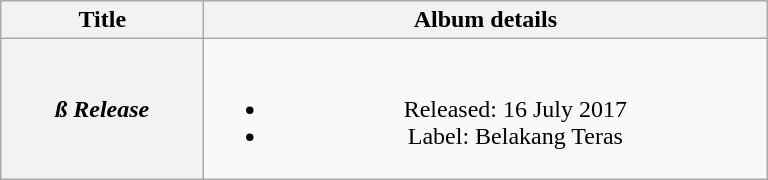<table class="wikitable plainrowheaders" style="text-align:center;">
<tr>
<th scope="col" style="width:8em;">Title</th>
<th scope="col" style="width:23em;">Album details</th>
</tr>
<tr>
<th scope="row"><em>ß Release</em></th>
<td><br><ul><li>Released: 16 July 2017</li><li>Label: Belakang Teras</li></ul></td>
</tr>
</table>
